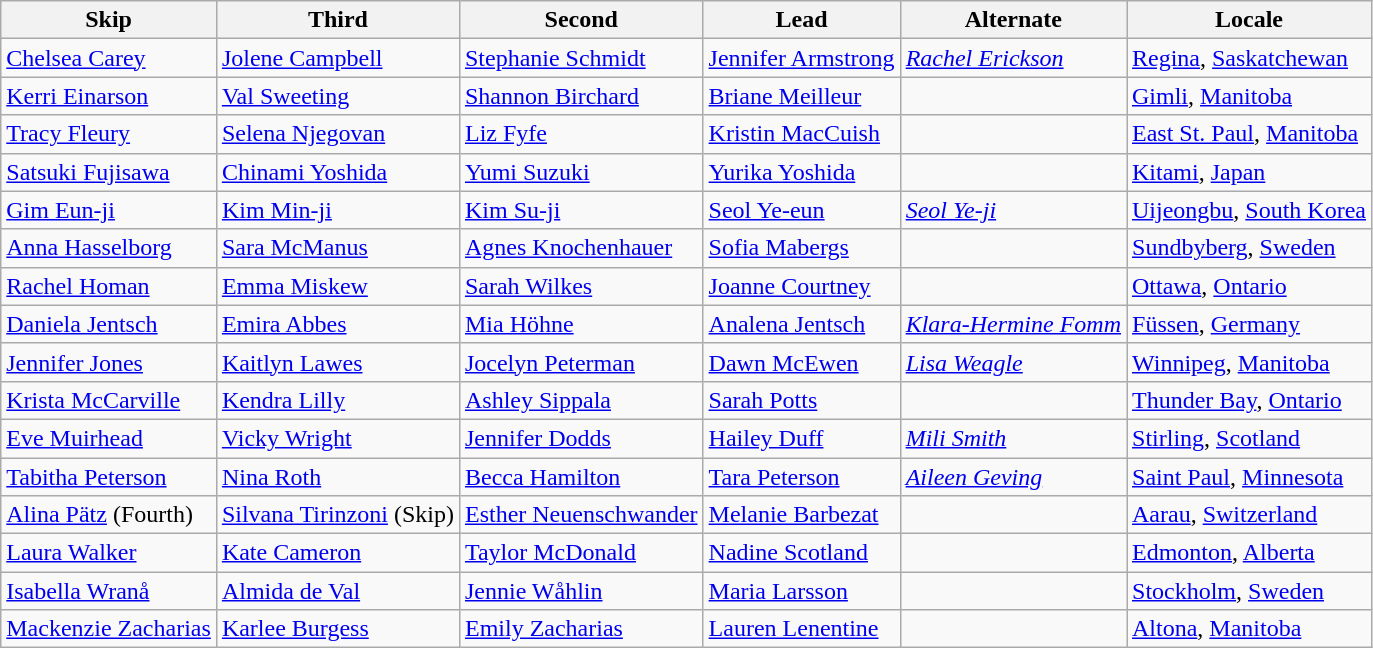<table class=wikitable>
<tr>
<th scope="col">Skip</th>
<th scope="col">Third</th>
<th scope="col">Second</th>
<th scope="col">Lead</th>
<th scope="col">Alternate</th>
<th scope="col">Locale</th>
</tr>
<tr>
<td><a href='#'>Chelsea Carey</a></td>
<td><a href='#'>Jolene Campbell</a></td>
<td><a href='#'>Stephanie Schmidt</a></td>
<td><a href='#'>Jennifer Armstrong</a></td>
<td><em><a href='#'>Rachel Erickson</a></em></td>
<td> <a href='#'>Regina</a>, <a href='#'>Saskatchewan</a></td>
</tr>
<tr>
<td><a href='#'>Kerri Einarson</a></td>
<td><a href='#'>Val Sweeting</a></td>
<td><a href='#'>Shannon Birchard</a></td>
<td><a href='#'>Briane Meilleur</a></td>
<td></td>
<td> <a href='#'>Gimli</a>, <a href='#'>Manitoba</a></td>
</tr>
<tr>
<td><a href='#'>Tracy Fleury</a></td>
<td><a href='#'>Selena Njegovan</a></td>
<td><a href='#'>Liz Fyfe</a></td>
<td><a href='#'>Kristin MacCuish</a></td>
<td></td>
<td> <a href='#'>East St. Paul</a>, <a href='#'>Manitoba</a></td>
</tr>
<tr>
<td><a href='#'>Satsuki Fujisawa</a></td>
<td><a href='#'>Chinami Yoshida</a></td>
<td><a href='#'>Yumi Suzuki</a></td>
<td><a href='#'>Yurika Yoshida</a></td>
<td></td>
<td> <a href='#'>Kitami</a>, <a href='#'>Japan</a></td>
</tr>
<tr>
<td><a href='#'>Gim Eun-ji</a></td>
<td><a href='#'>Kim Min-ji</a></td>
<td><a href='#'>Kim Su-ji</a></td>
<td><a href='#'>Seol Ye-eun</a></td>
<td><em><a href='#'>Seol Ye-ji</a></em></td>
<td> <a href='#'>Uijeongbu</a>, <a href='#'>South Korea</a></td>
</tr>
<tr>
<td><a href='#'>Anna Hasselborg</a></td>
<td><a href='#'>Sara McManus</a></td>
<td><a href='#'>Agnes Knochenhauer</a></td>
<td><a href='#'>Sofia Mabergs</a></td>
<td></td>
<td> <a href='#'>Sundbyberg</a>, <a href='#'>Sweden</a></td>
</tr>
<tr>
<td><a href='#'>Rachel Homan</a></td>
<td><a href='#'>Emma Miskew</a></td>
<td><a href='#'>Sarah Wilkes</a></td>
<td><a href='#'>Joanne Courtney</a></td>
<td></td>
<td> <a href='#'>Ottawa</a>, <a href='#'>Ontario</a></td>
</tr>
<tr>
<td><a href='#'>Daniela Jentsch</a></td>
<td><a href='#'>Emira Abbes</a></td>
<td><a href='#'>Mia Höhne</a></td>
<td><a href='#'>Analena Jentsch</a></td>
<td><em><a href='#'>Klara-Hermine Fomm</a></em></td>
<td> <a href='#'>Füssen</a>, <a href='#'>Germany</a></td>
</tr>
<tr>
<td><a href='#'>Jennifer Jones</a></td>
<td><a href='#'>Kaitlyn Lawes</a></td>
<td><a href='#'>Jocelyn Peterman</a></td>
<td><a href='#'>Dawn McEwen</a></td>
<td><em><a href='#'>Lisa Weagle</a></em></td>
<td> <a href='#'>Winnipeg</a>, <a href='#'>Manitoba</a></td>
</tr>
<tr>
<td><a href='#'>Krista McCarville</a></td>
<td><a href='#'>Kendra Lilly</a></td>
<td><a href='#'>Ashley Sippala</a></td>
<td><a href='#'>Sarah Potts</a></td>
<td></td>
<td> <a href='#'>Thunder Bay</a>, <a href='#'>Ontario</a></td>
</tr>
<tr>
<td><a href='#'>Eve Muirhead</a></td>
<td><a href='#'>Vicky Wright</a></td>
<td><a href='#'>Jennifer Dodds</a></td>
<td><a href='#'>Hailey Duff</a></td>
<td><em><a href='#'>Mili Smith</a></em></td>
<td> <a href='#'>Stirling</a>, <a href='#'>Scotland</a></td>
</tr>
<tr>
<td><a href='#'>Tabitha Peterson</a></td>
<td><a href='#'>Nina Roth</a></td>
<td><a href='#'>Becca Hamilton</a></td>
<td><a href='#'>Tara Peterson</a></td>
<td><em><a href='#'>Aileen Geving</a></em></td>
<td> <a href='#'>Saint Paul</a>, <a href='#'>Minnesota</a></td>
</tr>
<tr>
<td><a href='#'>Alina Pätz</a> (Fourth)</td>
<td><a href='#'>Silvana Tirinzoni</a> (Skip)</td>
<td><a href='#'>Esther Neuenschwander</a></td>
<td><a href='#'>Melanie Barbezat</a></td>
<td></td>
<td> <a href='#'>Aarau</a>, <a href='#'>Switzerland</a></td>
</tr>
<tr>
<td><a href='#'>Laura Walker</a></td>
<td><a href='#'>Kate Cameron</a></td>
<td><a href='#'>Taylor McDonald</a></td>
<td><a href='#'>Nadine Scotland</a></td>
<td></td>
<td> <a href='#'>Edmonton</a>, <a href='#'>Alberta</a></td>
</tr>
<tr>
<td><a href='#'>Isabella Wranå</a></td>
<td><a href='#'>Almida de Val</a></td>
<td><a href='#'>Jennie Wåhlin</a></td>
<td><a href='#'>Maria Larsson</a></td>
<td></td>
<td> <a href='#'>Stockholm</a>, <a href='#'>Sweden</a></td>
</tr>
<tr>
<td><a href='#'>Mackenzie Zacharias</a></td>
<td><a href='#'>Karlee Burgess</a></td>
<td><a href='#'>Emily Zacharias</a></td>
<td><a href='#'>Lauren Lenentine</a></td>
<td></td>
<td> <a href='#'>Altona</a>, <a href='#'>Manitoba</a></td>
</tr>
</table>
